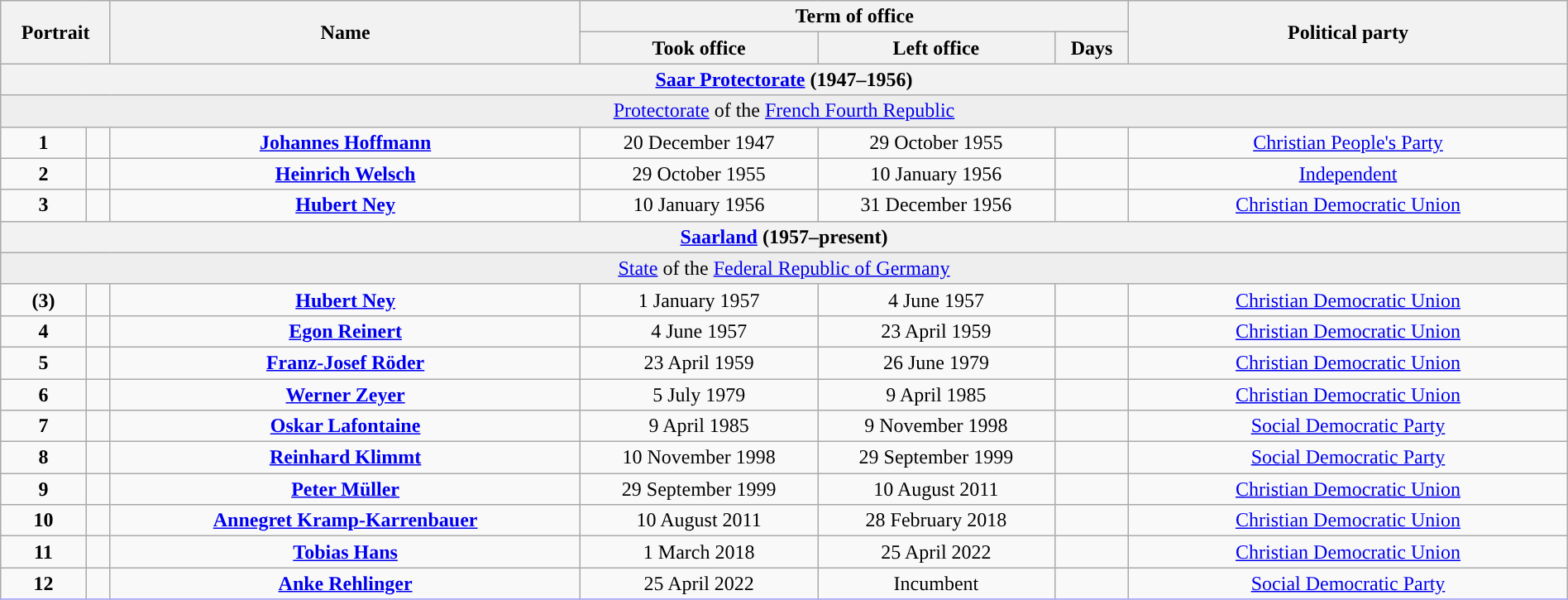<table class="wikitable" style="text-align:center; width:100%; border:1px #AAAAFF solid">
<tr>
<th width=80px rowspan=2 colspan=2>Portrait</th>
<th width=30% rowspan=2>Name<br></th>
<th width=35% colspan=3>Term of office</th>
<th width=28% rowspan=2>Political party</th>
</tr>
<tr>
<th>Took office</th>
<th>Left office</th>
<th>Days</th>
</tr>
<tr>
<th colspan="8"><a href='#'>Saar Protectorate</a> (1947–1956)</th>
</tr>
<tr>
<td bgcolor=#EEEEEE colspan=8><a href='#'>Protectorate</a> of the <a href='#'>French Fourth Republic</a></td>
</tr>
<tr>
<td style="background:"><strong>1</strong></td>
<td></td>
<td><strong><a href='#'>Johannes Hoffmann</a></strong><br></td>
<td>20 December 1947</td>
<td>29 October 1955</td>
<td></td>
<td><a href='#'>Christian People's Party</a></td>
</tr>
<tr>
<td style="background:"><strong>2</strong></td>
<td></td>
<td><strong><a href='#'>Heinrich Welsch</a></strong><br></td>
<td>29 October 1955</td>
<td>10 January 1956</td>
<td></td>
<td><a href='#'>Independent</a></td>
</tr>
<tr>
<td style="background:"><strong>3</strong></td>
<td></td>
<td><strong><a href='#'>Hubert Ney</a></strong><br></td>
<td>10 January 1956</td>
<td>31 December 1956</td>
<td></td>
<td><a href='#'>Christian Democratic Union</a></td>
</tr>
<tr>
<th colspan="7"><a href='#'>Saarland</a> (1957–present)</th>
</tr>
<tr>
<td bgcolor=#EEEEEE colspan=8><a href='#'>State</a> of the <a href='#'>Federal Republic of Germany</a></td>
</tr>
<tr>
<td style="background:"><strong>(3)</strong></td>
<td></td>
<td><strong><a href='#'>Hubert Ney</a></strong><br></td>
<td>1 January 1957</td>
<td>4 June 1957</td>
<td></td>
<td><a href='#'>Christian Democratic Union</a></td>
</tr>
<tr>
<td style="background:"><strong>4</strong></td>
<td></td>
<td><strong><a href='#'>Egon Reinert</a></strong><br></td>
<td>4 June 1957</td>
<td>23 April 1959<br></td>
<td></td>
<td><a href='#'>Christian Democratic Union</a></td>
</tr>
<tr>
<td style="background:"><strong>5</strong></td>
<td></td>
<td><strong><a href='#'>Franz-Josef Röder</a></strong><br></td>
<td>23 April 1959</td>
<td>26 June 1979<br></td>
<td></td>
<td><a href='#'>Christian Democratic Union</a></td>
</tr>
<tr>
<td style="background:"><strong>6</strong></td>
<td></td>
<td><strong><a href='#'>Werner Zeyer</a></strong><br></td>
<td>5 July 1979</td>
<td>9 April 1985</td>
<td></td>
<td><a href='#'>Christian Democratic Union</a></td>
</tr>
<tr>
<td style="background:"><strong>7</strong></td>
<td></td>
<td><strong><a href='#'>Oskar Lafontaine</a></strong><br></td>
<td>9 April 1985</td>
<td>9 November 1998<br></td>
<td></td>
<td><a href='#'>Social Democratic Party</a></td>
</tr>
<tr>
<td style="background:"><strong>8</strong></td>
<td></td>
<td><strong><a href='#'>Reinhard Klimmt</a></strong><br></td>
<td>10 November 1998</td>
<td>29 September 1999</td>
<td></td>
<td><a href='#'>Social Democratic Party</a></td>
</tr>
<tr>
<td style="background:"><strong>9</strong></td>
<td></td>
<td><strong><a href='#'>Peter Müller</a></strong><br></td>
<td>29 September 1999</td>
<td>10 August 2011<br></td>
<td></td>
<td><a href='#'>Christian Democratic Union</a></td>
</tr>
<tr>
<td style="background:"><strong>10</strong></td>
<td></td>
<td><strong><a href='#'>Annegret Kramp-Karrenbauer</a></strong><br></td>
<td>10 August 2011</td>
<td>28 February 2018<br></td>
<td></td>
<td><a href='#'>Christian Democratic Union</a></td>
</tr>
<tr>
<td style="background:"><strong>11</strong></td>
<td></td>
<td><strong><a href='#'>Tobias Hans</a></strong><br></td>
<td>1 March 2018</td>
<td>25 April 2022</td>
<td></td>
<td><a href='#'>Christian Democratic Union</a></td>
</tr>
<tr>
<td style="background:"><strong>12</strong></td>
<td></td>
<td><strong><a href='#'>Anke Rehlinger</a></strong><br></td>
<td>25 April 2022</td>
<td>Incumbent</td>
<td></td>
<td><a href='#'>Social Democratic Party</a></td>
</tr>
<tr>
</tr>
</table>
